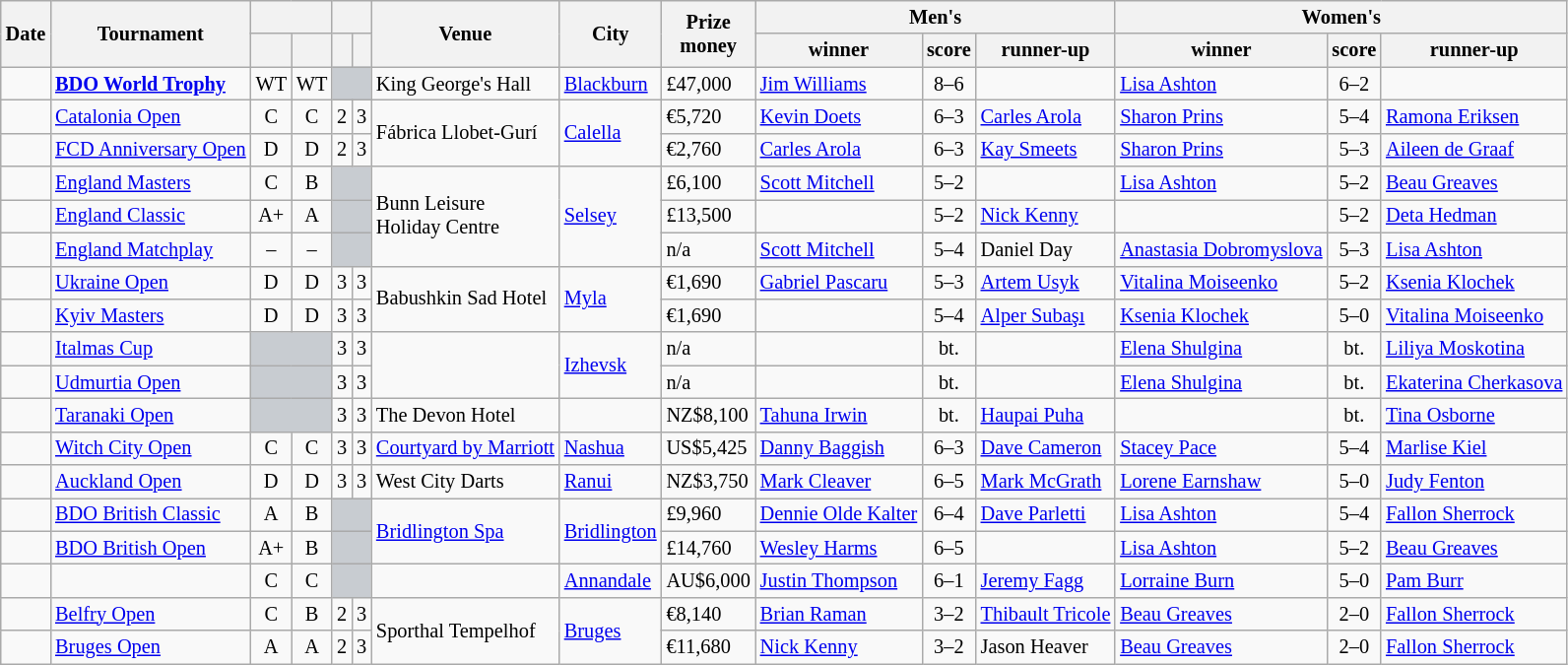<table class="wikitable sortable" style="font-size: 85%">
<tr>
<th rowspan="2">Date</th>
<th rowspan="2">Tournament</th>
<th colspan="2"></th>
<th colspan="2"></th>
<th rowspan="2">Venue</th>
<th rowspan="2">City</th>
<th rowspan="2" class=unsortable>Prize<br>money</th>
<th colspan="3">Men's</th>
<th colspan="3">Women's</th>
</tr>
<tr>
<th></th>
<th></th>
<th></th>
<th></th>
<th>winner</th>
<th>score</th>
<th>runner-up</th>
<th>winner</th>
<th>score</th>
<th>runner-up</th>
</tr>
<tr>
<td></td>
<td><strong><a href='#'>BDO World Trophy</a></strong></td>
<td align="center">WT</td>
<td align="center">WT</td>
<td colspan=2 style="background:#c8ccd1"></td>
<td>King George's Hall</td>
<td> <a href='#'>Blackburn</a></td>
<td>£47,000</td>
<td> <a href='#'>Jim Williams</a></td>
<td align="center">8–6</td>
<td></td>
<td> <a href='#'>Lisa Ashton</a></td>
<td align="center">6–2</td>
<td></td>
</tr>
<tr>
<td></td>
<td><a href='#'>Catalonia Open</a></td>
<td align="center">C</td>
<td align="center">C</td>
<td align="center">2</td>
<td align="center">3</td>
<td rowspan=2>Fábrica Llobet-Gurí</td>
<td rowspan=2> <a href='#'>Calella</a></td>
<td>€5,720</td>
<td> <a href='#'>Kevin Doets</a></td>
<td align="center">6–3</td>
<td> <a href='#'>Carles Arola</a></td>
<td> <a href='#'>Sharon Prins</a></td>
<td align="center">5–4</td>
<td> <a href='#'>Ramona Eriksen</a></td>
</tr>
<tr>
<td></td>
<td><a href='#'>FCD Anniversary Open</a></td>
<td align="center">D</td>
<td align="center">D</td>
<td align="center">2</td>
<td align="center">3</td>
<td>€2,760</td>
<td> <a href='#'>Carles Arola</a></td>
<td align="center">6–3</td>
<td> <a href='#'>Kay Smeets</a></td>
<td> <a href='#'>Sharon Prins</a></td>
<td align="center">5–3</td>
<td> <a href='#'>Aileen de Graaf</a></td>
</tr>
<tr>
<td></td>
<td><a href='#'>England Masters</a></td>
<td align="center">C</td>
<td align="center">B</td>
<td colspan=2 style="background:#c8ccd1"></td>
<td rowspan=3>Bunn Leisure<br>Holiday Centre</td>
<td rowspan=3> <a href='#'>Selsey</a></td>
<td>£6,100</td>
<td> <a href='#'>Scott Mitchell</a></td>
<td align="center">5–2</td>
<td></td>
<td> <a href='#'>Lisa Ashton</a></td>
<td align="center">5–2</td>
<td> <a href='#'>Beau Greaves</a></td>
</tr>
<tr>
<td></td>
<td><a href='#'>England Classic</a></td>
<td align="center">A+</td>
<td align="center">A</td>
<td colspan=2 style="background:#c8ccd1"></td>
<td>£13,500</td>
<td></td>
<td align="center">5–2</td>
<td> <a href='#'>Nick Kenny</a></td>
<td></td>
<td align="center">5–2</td>
<td> <a href='#'>Deta Hedman</a></td>
</tr>
<tr>
<td></td>
<td><a href='#'>England Matchplay</a></td>
<td align="center">–</td>
<td align="center">–</td>
<td colspan=2 style="background:#c8ccd1"></td>
<td>n/a</td>
<td> <a href='#'>Scott Mitchell</a></td>
<td align="center">5–4</td>
<td> Daniel Day</td>
<td> <a href='#'>Anastasia Dobromyslova</a></td>
<td align="center">5–3</td>
<td> <a href='#'>Lisa Ashton</a></td>
</tr>
<tr>
<td></td>
<td><a href='#'>Ukraine Open</a></td>
<td align="center">D</td>
<td align="center">D</td>
<td align="center">3</td>
<td align="center">3</td>
<td rowspan=2>Babushkin Sad Hotel</td>
<td rowspan=2> <a href='#'>Myla</a></td>
<td>€1,690</td>
<td> <a href='#'>Gabriel Pascaru</a></td>
<td align="center">5–3</td>
<td> <a href='#'>Artem Usyk</a></td>
<td> <a href='#'>Vitalina Moiseenko</a></td>
<td align="center">5–2</td>
<td> <a href='#'>Ksenia Klochek</a></td>
</tr>
<tr>
<td></td>
<td><a href='#'>Kyiv Masters</a></td>
<td align="center">D</td>
<td align="center">D</td>
<td align="center">3</td>
<td align="center">3</td>
<td>€1,690</td>
<td></td>
<td align="center">5–4</td>
<td> <a href='#'>Alper Subaşı</a></td>
<td> <a href='#'>Ksenia Klochek</a></td>
<td align="center">5–0</td>
<td> <a href='#'>Vitalina Moiseenko</a></td>
</tr>
<tr>
<td></td>
<td><a href='#'>Italmas Cup</a></td>
<td colspan=2 style="background:#c8ccd1"></td>
<td align="center">3</td>
<td align="center">3</td>
<td rowspan=2><a href='#'></a></td>
<td rowspan=2> <a href='#'>Izhevsk</a></td>
<td>n/a</td>
<td></td>
<td align="center">bt.</td>
<td></td>
<td> <a href='#'>Elena Shulgina</a></td>
<td align="center">bt.</td>
<td> <a href='#'>Liliya Moskotina</a></td>
</tr>
<tr>
<td></td>
<td><a href='#'>Udmurtia Open</a></td>
<td colspan=2 style="background:#c8ccd1"></td>
<td align="center">3</td>
<td align="center">3</td>
<td>n/a</td>
<td></td>
<td align="center">bt.</td>
<td></td>
<td> <a href='#'>Elena Shulgina</a></td>
<td align="center">bt.</td>
<td> <a href='#'>Ekaterina Cherkasova</a></td>
</tr>
<tr>
<td></td>
<td><a href='#'>Taranaki Open</a></td>
<td colspan=2 style="background:#c8ccd1"></td>
<td align="center">3</td>
<td align="center">3</td>
<td>The Devon Hotel</td>
<td></td>
<td>NZ$8,100</td>
<td> <a href='#'>Tahuna Irwin</a></td>
<td align="center">bt.</td>
<td> <a href='#'>Haupai Puha</a></td>
<td></td>
<td align="center">bt.</td>
<td> <a href='#'>Tina Osborne</a></td>
</tr>
<tr>
<td></td>
<td><a href='#'>Witch City Open</a></td>
<td align="center">C</td>
<td align="center">C</td>
<td align="center">3</td>
<td align="center">3</td>
<td><a href='#'>Courtyard by Marriott</a></td>
<td> <a href='#'>Nashua</a></td>
<td>US$5,425</td>
<td> <a href='#'>Danny Baggish</a></td>
<td align="center">6–3</td>
<td> <a href='#'>Dave Cameron</a></td>
<td> <a href='#'>Stacey Pace</a></td>
<td align="center">5–4</td>
<td> <a href='#'>Marlise Kiel</a></td>
</tr>
<tr>
<td></td>
<td><a href='#'>Auckland Open</a></td>
<td align="center">D</td>
<td align="center">D</td>
<td align="center">3</td>
<td align="center">3</td>
<td>West City Darts </td>
<td> <a href='#'>Ranui</a></td>
<td>NZ$3,750</td>
<td> <a href='#'>Mark Cleaver</a></td>
<td align="center">6–5</td>
<td> <a href='#'>Mark McGrath</a></td>
<td> <a href='#'>Lorene Earnshaw</a></td>
<td align="center">5–0</td>
<td> <a href='#'>Judy Fenton</a></td>
</tr>
<tr>
<td></td>
<td><a href='#'>BDO British Classic</a></td>
<td align="center">A</td>
<td align="center">B</td>
<td colspan=2 style="background:#c8ccd1"></td>
<td rowspan=2><a href='#'>Bridlington Spa</a></td>
<td rowspan=2> <a href='#'>Bridlington</a></td>
<td>£9,960</td>
<td> <a href='#'>Dennie Olde Kalter</a></td>
<td align="center">6–4</td>
<td> <a href='#'>Dave Parletti</a></td>
<td> <a href='#'>Lisa Ashton</a></td>
<td align="center">5–4</td>
<td> <a href='#'>Fallon Sherrock</a></td>
</tr>
<tr>
<td></td>
<td><a href='#'>BDO British Open</a></td>
<td align="center">A+</td>
<td align="center">B</td>
<td colspan=2 style="background:#c8ccd1"></td>
<td>£14,760</td>
<td> <a href='#'>Wesley Harms</a></td>
<td align="center">6–5</td>
<td></td>
<td> <a href='#'>Lisa Ashton</a></td>
<td align="center">5–2</td>
<td> <a href='#'>Beau Greaves</a></td>
</tr>
<tr>
<td></td>
<td></td>
<td align="center">C</td>
<td align="center">C</td>
<td colspan=2 style="background:#c8ccd1"></td>
<td></td>
<td> <a href='#'>Annandale</a></td>
<td>AU$6,000</td>
<td> <a href='#'>Justin Thompson</a></td>
<td align="center">6–1</td>
<td> <a href='#'>Jeremy Fagg</a></td>
<td> <a href='#'>Lorraine Burn</a></td>
<td align="center">5–0</td>
<td> <a href='#'>Pam Burr</a></td>
</tr>
<tr>
<td></td>
<td><a href='#'>Belfry Open</a></td>
<td align="center">C</td>
<td align="center">B</td>
<td align="center">2</td>
<td align="center">3</td>
<td rowspan=2>Sporthal Tempelhof</td>
<td rowspan=2> <a href='#'>Bruges</a></td>
<td>€8,140</td>
<td> <a href='#'>Brian Raman</a></td>
<td align="center">3–2</td>
<td> <a href='#'>Thibault Tricole</a></td>
<td> <a href='#'>Beau Greaves</a></td>
<td align="center">2–0</td>
<td> <a href='#'>Fallon Sherrock</a></td>
</tr>
<tr>
<td></td>
<td><a href='#'>Bruges Open</a></td>
<td align="center">A</td>
<td align="center">A</td>
<td align="center">2</td>
<td align="center">3</td>
<td>€11,680</td>
<td> <a href='#'>Nick Kenny</a></td>
<td align="center">3–2</td>
<td> Jason Heaver</td>
<td> <a href='#'>Beau Greaves</a></td>
<td align="center">2–0</td>
<td> <a href='#'>Fallon Sherrock</a></td>
</tr>
</table>
